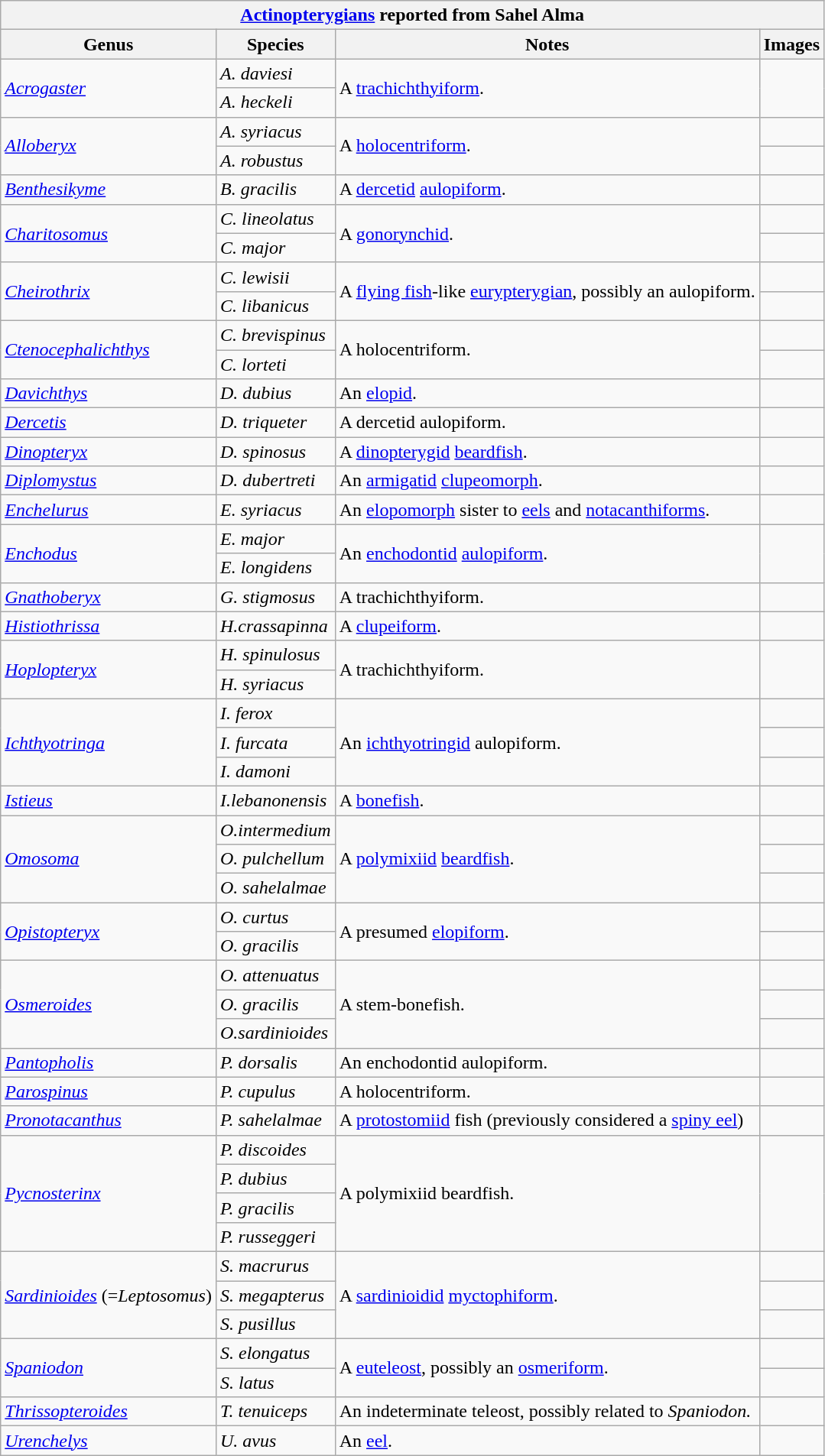<table class="wikitable" align="center">
<tr>
<th colspan="4" align="center"><a href='#'>Actinopterygians</a> reported from Sahel Alma</th>
</tr>
<tr>
<th>Genus</th>
<th>Species</th>
<th>Notes</th>
<th>Images</th>
</tr>
<tr>
<td rowspan="2"><em><a href='#'>Acrogaster</a></em></td>
<td><em>A. daviesi</em></td>
<td rowspan="2">A <a href='#'>trachichthyiform</a>.</td>
<td rowspan="2"></td>
</tr>
<tr>
<td><em>A. heckeli</em></td>
</tr>
<tr>
<td rowspan="2"><em><a href='#'>Alloberyx</a></em></td>
<td><em>A. syriacus</em></td>
<td rowspan="2">A <a href='#'>holocentriform</a>.</td>
<td></td>
</tr>
<tr>
<td><em>A. robustus</em></td>
<td></td>
</tr>
<tr>
<td><em><a href='#'>Benthesikyme</a></em></td>
<td><em>B. gracilis</em></td>
<td>A <a href='#'>dercetid</a> <a href='#'>aulopiform</a>.</td>
<td></td>
</tr>
<tr>
<td rowspan="2"><em><a href='#'>Charitosomus</a></em></td>
<td><em>C. lineolatus</em></td>
<td rowspan="2">A <a href='#'>gonorynchid</a>.</td>
<td></td>
</tr>
<tr>
<td><em>C. major</em></td>
<td></td>
</tr>
<tr>
<td rowspan="2"><em><a href='#'>Cheirothrix</a></em></td>
<td><em>C. lewisii</em></td>
<td rowspan="2">A <a href='#'>flying fish</a>-like <a href='#'>eurypterygian</a>, possibly an aulopiform.</td>
<td></td>
</tr>
<tr>
<td><em>C. libanicus</em></td>
<td></td>
</tr>
<tr>
<td rowspan="2"><em><a href='#'>Ctenocephalichthys</a></em></td>
<td><em>C. brevispinus</em></td>
<td rowspan="2">A holocentriform.</td>
<td></td>
</tr>
<tr>
<td><em>C. lorteti</em></td>
<td></td>
</tr>
<tr>
<td><em><a href='#'>Davichthys</a></em></td>
<td><em>D. dubius</em></td>
<td>An <a href='#'>elopid</a>.</td>
<td></td>
</tr>
<tr>
<td><em><a href='#'>Dercetis</a></em></td>
<td><em>D. triqueter</em></td>
<td>A dercetid aulopiform.</td>
<td></td>
</tr>
<tr>
<td><em><a href='#'>Dinopteryx</a></em></td>
<td><em>D. spinosus</em></td>
<td>A <a href='#'>dinopterygid</a> <a href='#'>beardfish</a>.</td>
<td></td>
</tr>
<tr>
<td><em><a href='#'>Diplomystus</a></em></td>
<td><em>D. dubertreti</em></td>
<td>An <a href='#'>armigatid</a> <a href='#'>clupeomorph</a>.</td>
<td></td>
</tr>
<tr>
<td><em><a href='#'>Enchelurus</a></em></td>
<td><em>E. syriacus</em></td>
<td>An <a href='#'>elopomorph</a> sister to <a href='#'>eels</a> and <a href='#'>notacanthiforms</a>.</td>
<td></td>
</tr>
<tr>
<td rowspan="2"><em><a href='#'>Enchodus</a></em></td>
<td><em>E. major</em></td>
<td rowspan="2">An <a href='#'>enchodontid</a> <a href='#'>aulopiform</a>.</td>
<td rowspan="2"></td>
</tr>
<tr>
<td><em>E. longidens</em></td>
</tr>
<tr>
<td><em><a href='#'>Gnathoberyx</a></em></td>
<td><em>G. stigmosus</em></td>
<td>A trachichthyiform.</td>
<td></td>
</tr>
<tr>
<td><em><a href='#'>Histiothrissa</a></em></td>
<td><em>H.crassapinna</em></td>
<td>A <a href='#'>clupeiform</a>.</td>
<td></td>
</tr>
<tr>
<td rowspan="2"><em><a href='#'>Hoplopteryx</a></em></td>
<td><em>H. spinulosus</em></td>
<td rowspan="2">A trachichthyiform.</td>
<td rowspan="2"></td>
</tr>
<tr>
<td><em>H. syriacus</em></td>
</tr>
<tr>
<td rowspan="3"><em><a href='#'>Ichthyotringa</a></em></td>
<td><em>I. ferox</em></td>
<td rowspan="3">An <a href='#'>ichthyotringid</a> aulopiform.</td>
<td></td>
</tr>
<tr>
<td><em>I. furcata</em></td>
<td></td>
</tr>
<tr>
<td><em>I. damoni</em></td>
<td></td>
</tr>
<tr>
<td><em><a href='#'>Istieus</a></em></td>
<td><em>I.lebanonensis</em></td>
<td>A <a href='#'>bonefish</a>.</td>
<td></td>
</tr>
<tr>
<td rowspan="3"><em><a href='#'>Omosoma</a></em></td>
<td><em>O.intermedium</em></td>
<td rowspan="3">A <a href='#'>polymixiid</a> <a href='#'>beardfish</a>.</td>
<td></td>
</tr>
<tr>
<td><em>O. pulchellum</em></td>
<td></td>
</tr>
<tr>
<td><em>O. sahelalmae</em></td>
<td></td>
</tr>
<tr>
<td rowspan="2"><em><a href='#'>Opistopteryx</a></em></td>
<td><em>O. curtus</em></td>
<td rowspan="2">A presumed <a href='#'>elopiform</a>.</td>
<td></td>
</tr>
<tr>
<td><em>O. gracilis</em></td>
<td></td>
</tr>
<tr>
<td rowspan="3"><em><a href='#'>Osmeroides</a></em></td>
<td><em>O. attenuatus</em></td>
<td rowspan="3">A stem-bonefish.</td>
<td></td>
</tr>
<tr>
<td><em>O. gracilis</em></td>
<td></td>
</tr>
<tr>
<td><em>O.sardinioides</em></td>
<td></td>
</tr>
<tr>
<td><em><a href='#'>Pantopholis</a></em></td>
<td><em>P. dorsalis</em></td>
<td>An enchodontid aulopiform.</td>
<td></td>
</tr>
<tr>
<td><em><a href='#'>Parospinus</a></em></td>
<td><em>P. cupulus</em></td>
<td>A holocentriform.</td>
<td></td>
</tr>
<tr>
<td><em><a href='#'>Pronotacanthus</a></em></td>
<td><em>P. sahelalmae</em></td>
<td>A <a href='#'>protostomiid</a> fish (previously considered a <a href='#'>spiny eel</a>)</td>
<td></td>
</tr>
<tr>
<td rowspan="4"><em><a href='#'>Pycnosterinx</a></em></td>
<td><em>P. discoides</em></td>
<td rowspan="4">A polymixiid beardfish.</td>
<td rowspan="4"></td>
</tr>
<tr>
<td><em>P. dubius</em></td>
</tr>
<tr>
<td><em>P. gracilis</em></td>
</tr>
<tr>
<td><em>P. russeggeri</em></td>
</tr>
<tr>
<td rowspan="3"><em><a href='#'>Sardinioides</a></em> (=<em>Leptosomus</em>)</td>
<td><em>S. macrurus</em></td>
<td rowspan="3">A <a href='#'>sardinioidid</a> <a href='#'>myctophiform</a>.</td>
<td></td>
</tr>
<tr>
<td><em>S. megapterus</em></td>
<td></td>
</tr>
<tr>
<td><em>S. pusillus</em></td>
<td></td>
</tr>
<tr>
<td rowspan="2"><em><a href='#'>Spaniodon</a></em></td>
<td><em>S. elongatus</em></td>
<td rowspan="2">A <a href='#'>euteleost</a>, possibly an <a href='#'>osmeriform</a>.</td>
<td></td>
</tr>
<tr>
<td><em>S. latus</em></td>
<td></td>
</tr>
<tr>
<td><em><a href='#'>Thrissopteroides</a></em></td>
<td><em>T. tenuiceps</em></td>
<td>An indeterminate teleost, possibly related to <em>Spaniodon.</em></td>
<td></td>
</tr>
<tr>
<td><em><a href='#'>Urenchelys</a></em></td>
<td><em>U. avus</em></td>
<td>An <a href='#'>eel</a>.</td>
<td></td>
</tr>
</table>
